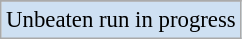<table {| class="wikitable" style="text-align: center; font-size:95%">
<tr>
</tr>
<tr>
<td style="background: #CEE0F2">Unbeaten run in progress</td>
</tr>
</table>
